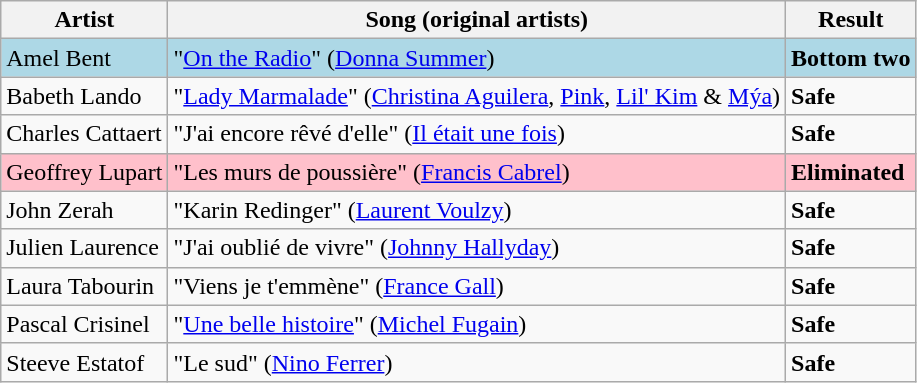<table class=wikitable>
<tr>
<th>Artist</th>
<th>Song (original artists)</th>
<th>Result</th>
</tr>
<tr style="background:lightblue;">
<td>Amel Bent</td>
<td>"<a href='#'>On the Radio</a>" (<a href='#'>Donna Summer</a>)</td>
<td><strong>Bottom two</strong></td>
</tr>
<tr>
<td>Babeth Lando</td>
<td>"<a href='#'>Lady Marmalade</a>" (<a href='#'>Christina Aguilera</a>, <a href='#'>Pink</a>, <a href='#'>Lil' Kim</a> & <a href='#'>Mýa</a>)</td>
<td><strong>Safe</strong></td>
</tr>
<tr>
<td>Charles Cattaert</td>
<td>"J'ai encore rêvé d'elle" (<a href='#'>Il était une fois</a>)</td>
<td><strong>Safe</strong></td>
</tr>
<tr style="background:pink;">
<td>Geoffrey Lupart</td>
<td>"Les murs de poussière" (<a href='#'>Francis Cabrel</a>)</td>
<td><strong>Eliminated</strong></td>
</tr>
<tr>
<td>John Zerah</td>
<td>"Karin Redinger" (<a href='#'>Laurent Voulzy</a>)</td>
<td><strong>Safe</strong></td>
</tr>
<tr>
<td>Julien Laurence</td>
<td>"J'ai oublié de vivre" (<a href='#'>Johnny Hallyday</a>)</td>
<td><strong>Safe</strong></td>
</tr>
<tr>
<td>Laura Tabourin</td>
<td>"Viens je t'emmène" (<a href='#'>France Gall</a>)</td>
<td><strong>Safe</strong></td>
</tr>
<tr>
<td>Pascal Crisinel</td>
<td>"<a href='#'>Une belle histoire</a>" (<a href='#'>Michel Fugain</a>)</td>
<td><strong>Safe</strong></td>
</tr>
<tr>
<td>Steeve Estatof</td>
<td>"Le sud" (<a href='#'>Nino Ferrer</a>)</td>
<td><strong>Safe</strong></td>
</tr>
</table>
